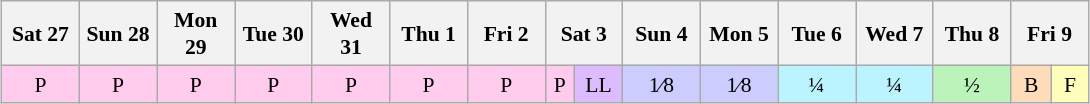<table class="wikitable" style="margin:0.5em auto; font-size:90%; line-height:1.25em; text-align:center">
<tr>
<th width="45">Sat 27</th>
<th width="45">Sun 28</th>
<th width="45">Mon 29</th>
<th width="45">Tue 30</th>
<th width="45">Wed 31</th>
<th width="45">Thu 1</th>
<th width="45">Fri 2</th>
<th width="45" colspan=2>Sat 3</th>
<th width="45">Sun 4</th>
<th width="45">Mon 5</th>
<th width="45">Tue 6</th>
<th width="45">Wed 7</th>
<th width="45">Thu 8</th>
<th width="45" colspan=2>Fri 9</th>
</tr>
<tr>
<td bgcolor="#FFCCEE">P</td>
<td bgcolor="#FFCCEE">P</td>
<td bgcolor="#FFCCEE">P</td>
<td bgcolor="#FFCCEE">P</td>
<td bgcolor="#FFCCEE">P</td>
<td bgcolor="#FFCCEE">P</td>
<td bgcolor="#FFCCEE">P</td>
<td bgcolor="#FFCCEE">P</td>
<td bgcolor="#DDBBFF">LL</td>
<td bgcolor="#CCCCFF">1⁄8</td>
<td bgcolor="#CCCCFF">1⁄8</td>
<td bgcolor="#BBF3FF">¼</td>
<td bgcolor="#BBF3FF">¼</td>
<td bgcolor="#BBF3BB">½</td>
<td bgcolor="#FEDCBA">B</td>
<td bgcolor="#FFFFBB">F</td>
</tr>
</table>
